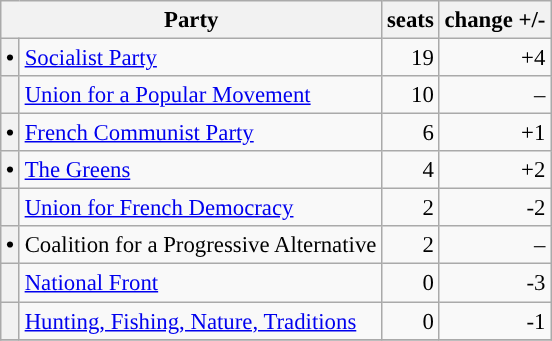<table class="wikitable" style="font-size: 95%;">
<tr>
<th colspan=2>Party</th>
<th>seats</th>
<th>change +/-</th>
</tr>
<tr>
<th style="background-color: "><span>•</span></th>
<td><a href='#'>Socialist Party</a></td>
<td align="right">19</td>
<td align="right">+4</td>
</tr>
<tr>
<th style="background-color: "></th>
<td><a href='#'>Union for a Popular Movement</a></td>
<td align="right">10</td>
<td align="right">–</td>
</tr>
<tr>
<th style="background-color: "><span>•</span></th>
<td><a href='#'>French Communist Party</a></td>
<td align="right">6</td>
<td align="right">+1</td>
</tr>
<tr>
<th style="background-color: "><span>•</span></th>
<td><a href='#'>The Greens</a></td>
<td align="right">4</td>
<td align="right">+2</td>
</tr>
<tr>
<th style="background-color: "></th>
<td><a href='#'>Union for French Democracy</a></td>
<td align="right">2</td>
<td align="right">-2</td>
</tr>
<tr>
<th style="background-color: "><span>•</span></th>
<td>Coalition for a Progressive Alternative</td>
<td align="right">2</td>
<td align="right">–</td>
</tr>
<tr>
<th style="background-color: "></th>
<td><a href='#'>National Front</a></td>
<td align="right">0</td>
<td align="right">-3</td>
</tr>
<tr>
<th style="background-color: "></th>
<td><a href='#'>Hunting, Fishing, Nature, Traditions</a></td>
<td align="right">0</td>
<td align="right">-1</td>
</tr>
<tr>
</tr>
</table>
